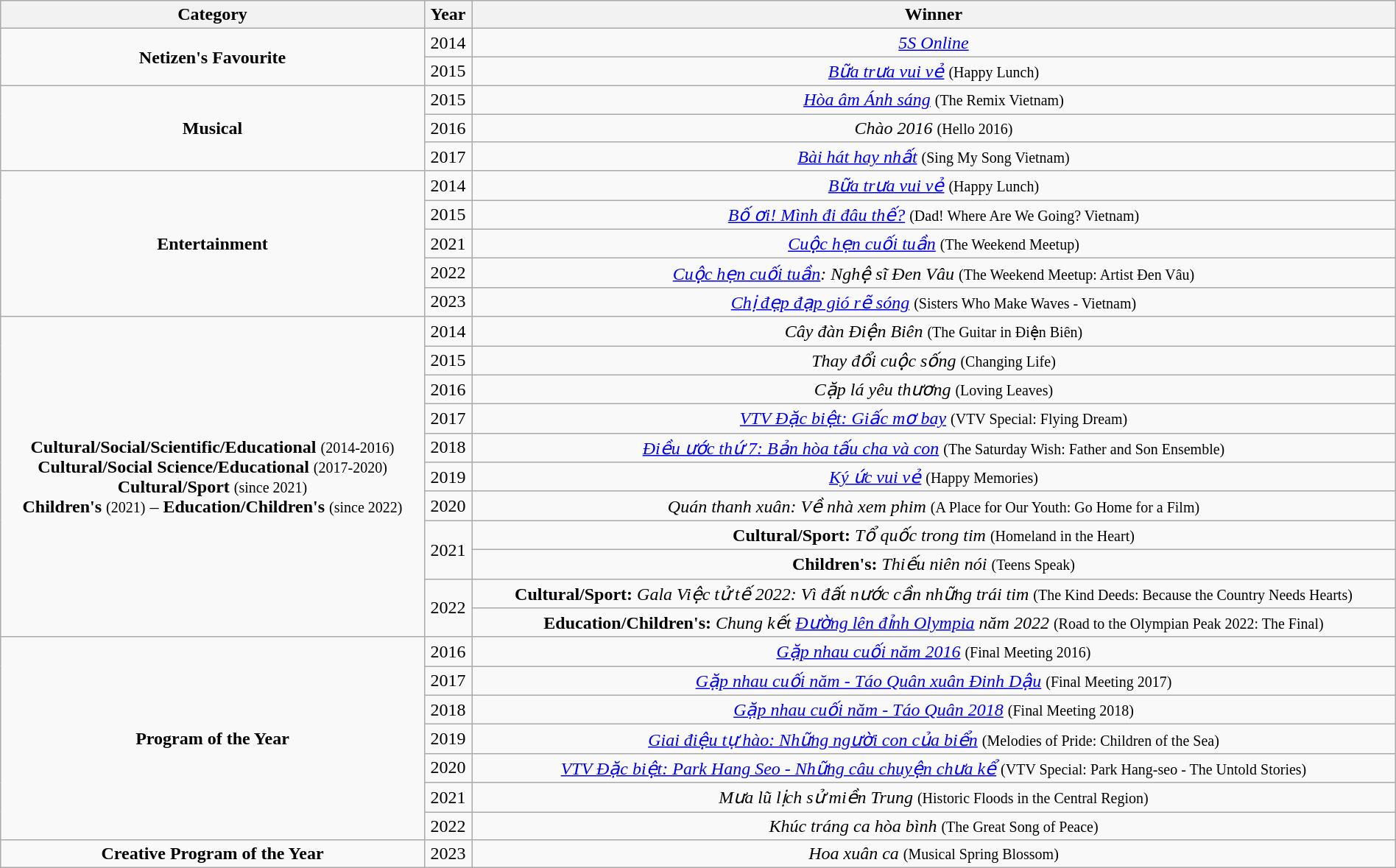<table class="wikitable" style="text-align: center; width:100%">
<tr>
<th>Category</th>
<th>Year</th>
<th>Winner</th>
</tr>
<tr>
<td rowspan="2"><strong>Netizen's Favourite</strong></td>
<td>2014</td>
<td><em><a href='#'>5S Online</a></em></td>
</tr>
<tr>
<td>2015</td>
<td><em><a href='#'>Bữa trưa vui vẻ</a></em> <small>(Happy Lunch)</small></td>
</tr>
<tr>
<td rowspan="3"><strong>Musical</strong></td>
<td>2015</td>
<td><em><a href='#'>Hòa âm Ánh sáng</a></em> <small>(The Remix Vietnam)</small></td>
</tr>
<tr>
<td>2016</td>
<td><em>Chào 2016</em> <small>(Hello 2016)</small></td>
</tr>
<tr>
<td>2017</td>
<td><em><a href='#'>Bài hát hay nhất</a></em> <small>(Sing My Song Vietnam)</small></td>
</tr>
<tr>
<td rowspan="5"><strong>Entertainment</strong></td>
<td>2014</td>
<td><em><a href='#'>Bữa trưa vui vẻ</a></em> <small>(Happy Lunch)</small></td>
</tr>
<tr>
<td>2015</td>
<td><em><a href='#'>Bố ơi! Mình đi đâu thế?</a></em> <small>(Dad! Where Are We Going? Vietnam)</small></td>
</tr>
<tr>
<td>2021</td>
<td><em><a href='#'>Cuộc hẹn cuối tuần</a></em> <small>(The Weekend Meetup)</small></td>
</tr>
<tr>
<td>2022</td>
<td><em><a href='#'>Cuộc hẹn cuối tuần</a>: Nghệ sĩ Đen Vâu</em> <small>(The Weekend Meetup: Artist Đen Vâu)</small></td>
</tr>
<tr>
<td>2023</td>
<td><em><a href='#'>Chị đẹp đạp gió rẽ sóng</a></em> <small>(Sisters Who Make Waves - Vietnam)</small></td>
</tr>
<tr>
<td rowspan="11"><strong>Cultural/Social/Scientific/Educational</strong> <small>(2014-2016)</small><br><strong>Cultural/Social Science/Educational</strong> <small>(2017-2020)</small><br><strong>Cultural/Sport</strong> <small>(since 2021)</small><br><strong>Children's</strong> <small>(2021)</small> – <strong>Education/Children's</strong> <small>(since 2022)</small></td>
<td>2014</td>
<td><em>Cây đàn Điện Biên</em> <small>(The Guitar in Điện Biên)</small></td>
</tr>
<tr>
<td>2015</td>
<td><em>Thay đổi cuộc sống</em> <small>(Changing Life)</small></td>
</tr>
<tr>
<td>2016</td>
<td><em>Cặp lá yêu thương</em> <small>(Loving Leaves)</small></td>
</tr>
<tr>
<td>2017</td>
<td><em><a href='#'>VTV Đặc biệt: Giấc mơ bay</a></em> <small>(VTV Special: Flying Dream)</small></td>
</tr>
<tr>
<td>2018</td>
<td><em><a href='#'>Điều ước thứ 7: Bản hòa tấu cha và con</a></em> <small>(The Saturday Wish: Father and Son Ensemble)</small></td>
</tr>
<tr>
<td>2019</td>
<td><em><a href='#'>Ký ức vui vẻ</a></em> <small>(Happy Memories)</small></td>
</tr>
<tr>
<td>2020</td>
<td><em>Quán thanh xuân: Về nhà xem phim</em> <small>(A Place for Our Youth: Go Home for a Film)</small></td>
</tr>
<tr>
<td rowspan="2">2021</td>
<td><strong>Cultural/Sport:</strong> <em>Tổ quốc trong tim</em> <small>(Homeland in the Heart)</small></td>
</tr>
<tr>
<td><strong>Children's:</strong> <em>Thiếu niên nói</em> <small>(Teens Speak)</small></td>
</tr>
<tr>
<td rowspan="2">2022</td>
<td><strong>Cultural/Sport:</strong> <em>Gala Việc tử tế 2022: Vì đất nước cần những trái tim</em> <small>(The Kind Deeds: Because the Country Needs Hearts)</small></td>
</tr>
<tr>
<td><strong>Education/Children's:</strong> <em>Chung kết <a href='#'>Đường lên đỉnh Olympia</a> năm 2022</em> <small>(Road to the Olympian Peak 2022: The Final)</small></td>
</tr>
<tr>
<td rowspan="7"><strong>Program of the Year</strong></td>
<td>2016</td>
<td><em><a href='#'>Gặp nhau cuối năm 2016</a></em> <small>(Final Meeting 2016)</small></td>
</tr>
<tr>
<td>2017</td>
<td><em><a href='#'>Gặp nhau cuối năm - Táo Quân xuân Đinh Dậu</a></em> <small>(Final Meeting 2017)</small></td>
</tr>
<tr>
<td>2018</td>
<td><em><a href='#'>Gặp nhau cuối năm - Táo Quân 2018</a></em> <small>(Final Meeting 2018)</small></td>
</tr>
<tr>
<td>2019</td>
<td><em><a href='#'>Giai điệu tự hào: Những người con của biển</a></em> <small>(Melodies of Pride: Children of the Sea)</small></td>
</tr>
<tr>
<td>2020</td>
<td><em><a href='#'>VTV Đặc biệt: Park Hang Seo - Những câu chuyện chưa kể</a></em> <small>(VTV Special: Park Hang-seo - The Untold Stories)</small></td>
</tr>
<tr>
<td>2021</td>
<td><em>Mưa lũ lịch sử miền Trung</em> <small>(Historic Floods in the Central Region)</small></td>
</tr>
<tr>
<td>2022</td>
<td><em>Khúc tráng ca hòa bình</em> <small>(The Great Song of Peace)</small></td>
</tr>
<tr>
<td><strong>Creative Program of the Year</strong></td>
<td>2023</td>
<td><em>Hoa xuân ca</em> <small>(Musical Spring Blossom)</small></td>
</tr>
</table>
